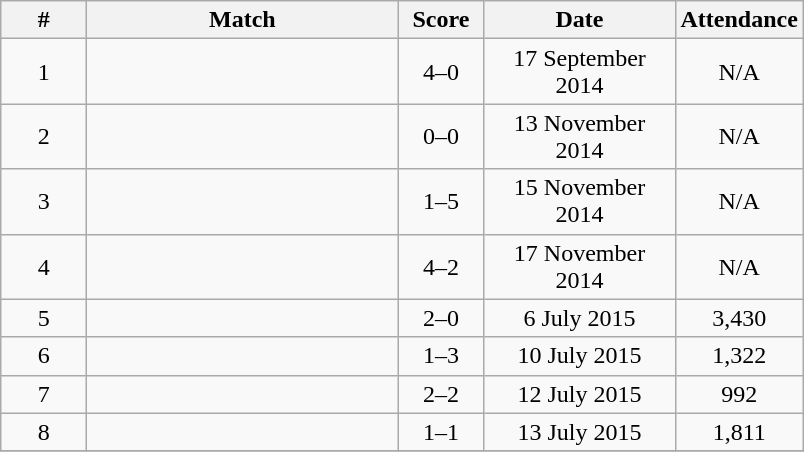<table class="wikitable" style="font-size:100%; text-align:center;">
<tr>
<th width=50px>#</th>
<th style="width:200px;">Match</th>
<th width="50">Score</th>
<th width="120">Date</th>
<th width="50">Attendance</th>
</tr>
<tr>
<td>1</td>
<td></td>
<td>4–0</td>
<td>17 September 2014</td>
<td>N/A</td>
</tr>
<tr>
<td>2</td>
<td></td>
<td>0–0</td>
<td>13 November 2014</td>
<td>N/A</td>
</tr>
<tr>
<td>3</td>
<td></td>
<td>1–5</td>
<td>15 November 2014</td>
<td>N/A</td>
</tr>
<tr>
<td>4</td>
<td></td>
<td>4–2</td>
<td>17 November 2014</td>
<td>N/A</td>
</tr>
<tr>
<td>5</td>
<td></td>
<td>2–0</td>
<td>6 July 2015</td>
<td>3,430</td>
</tr>
<tr>
<td>6</td>
<td></td>
<td>1–3</td>
<td>10 July 2015</td>
<td>1,322</td>
</tr>
<tr>
<td>7</td>
<td></td>
<td>2–2</td>
<td>12 July 2015</td>
<td>992</td>
</tr>
<tr>
<td>8</td>
<td></td>
<td>1–1</td>
<td>13 July 2015</td>
<td>1,811</td>
</tr>
<tr>
</tr>
</table>
